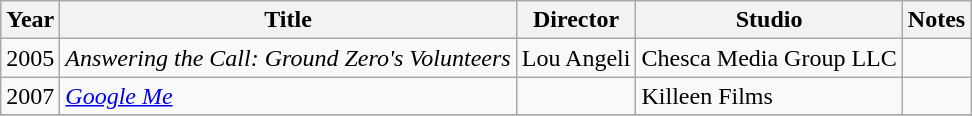<table class="wikitable">
<tr>
<th>Year</th>
<th>Title</th>
<th>Director</th>
<th>Studio</th>
<th>Notes</th>
</tr>
<tr>
<td>2005</td>
<td><em>Answering the Call: Ground Zero's Volunteers</em></td>
<td>Lou Angeli</td>
<td>Chesca Media Group LLC</td>
<td></td>
</tr>
<tr>
<td>2007</td>
<td><em><a href='#'>Google Me</a></em></td>
<td></td>
<td>Killeen Films</td>
<td></td>
</tr>
<tr>
</tr>
</table>
